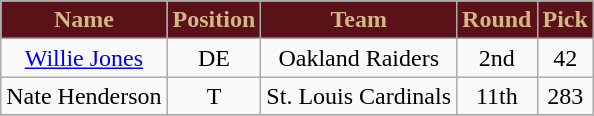<table class="wikitable" style="text-align: center;">
<tr>
<th style="background:#5a1118; color:#d3b787;">Name</th>
<th style="background:#5a1118; color:#d3b787;">Position</th>
<th style="background:#5a1118; color:#d3b787;">Team</th>
<th style="background:#5a1118; color:#d3b787;">Round</th>
<th style="background:#5a1118; color:#d3b787;">Pick</th>
</tr>
<tr>
<td><a href='#'>Willie Jones</a></td>
<td>DE</td>
<td>Oakland Raiders</td>
<td>2nd</td>
<td>42</td>
</tr>
<tr>
<td>Nate Henderson</td>
<td>T</td>
<td>St. Louis Cardinals</td>
<td>11th</td>
<td>283</td>
</tr>
<tr>
</tr>
</table>
